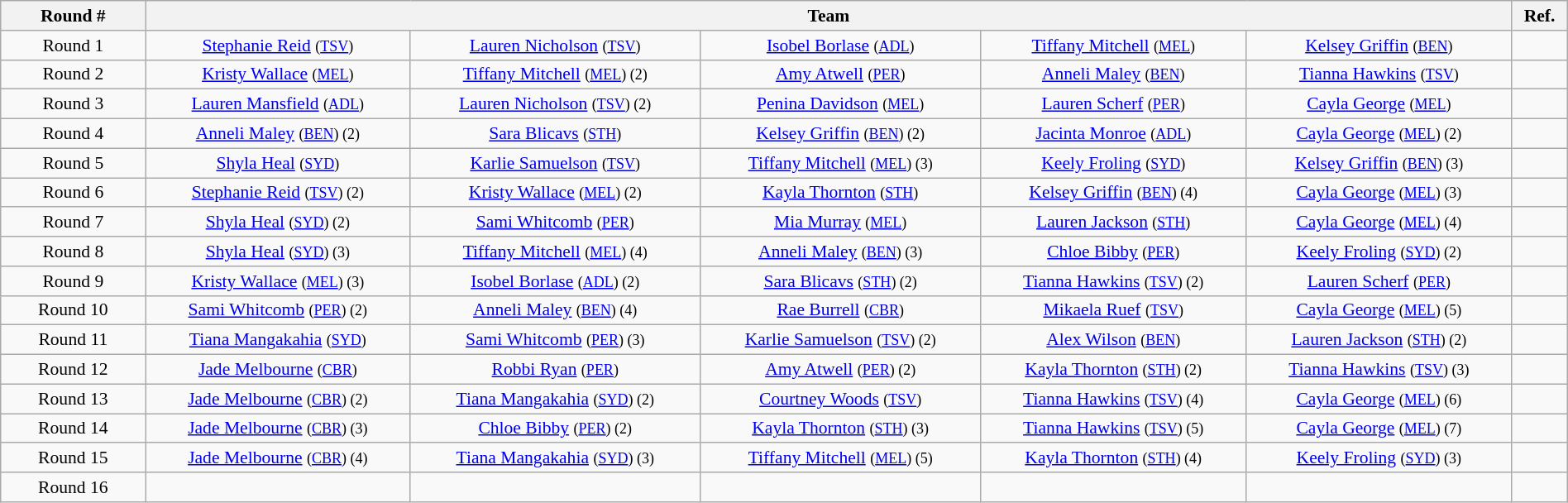<table class="wikitable" style="width: 100%; text-align:center; font-size:90%">
<tr>
<th rowspan=1 width=110>Round #</th>
<th colspan=5 width=50>Team</th>
<th colspan=5 width=5>Ref.</th>
</tr>
<tr>
<td>Round 1</td>
<td><a href='#'>Stephanie Reid</a> <small>(<a href='#'>TSV</a>)</small></td>
<td><a href='#'>Lauren Nicholson</a> <small>(<a href='#'>TSV</a>)</small></td>
<td><a href='#'>Isobel Borlase</a> <small>(<a href='#'>ADL</a>) </small></td>
<td><a href='#'>Tiffany Mitchell</a> <small>(<a href='#'>MEL</a>)</small></td>
<td><a href='#'>Kelsey Griffin</a> <small>(<a href='#'>BEN</a>)</small></td>
<td></td>
</tr>
<tr>
<td>Round 2</td>
<td><a href='#'>Kristy Wallace</a> <small>(<a href='#'>MEL</a>)</small></td>
<td><a href='#'>Tiffany Mitchell</a> <small>(<a href='#'>MEL</a>) (2)</small></td>
<td><a href='#'>Amy Atwell</a> <small>(<a href='#'>PER</a>)</small></td>
<td><a href='#'>Anneli Maley</a> <small> (<a href='#'>BEN</a>)</small></td>
<td><a href='#'>Tianna Hawkins</a> <small>(<a href='#'>TSV</a>)</small></td>
<td></td>
</tr>
<tr>
<td>Round 3</td>
<td><a href='#'>Lauren Mansfield</a> <small>(<a href='#'>ADL</a>) </small></td>
<td><a href='#'>Lauren Nicholson</a> <small>(<a href='#'>TSV</a>) (2)</small></td>
<td><a href='#'>Penina Davidson</a> <small>(<a href='#'>MEL</a>)</small></td>
<td><a href='#'>Lauren Scherf</a> <small>(<a href='#'>PER</a>)</small></td>
<td><a href='#'>Cayla George</a> <small>(<a href='#'>MEL</a>)</small></td>
<td></td>
</tr>
<tr>
<td>Round 4</td>
<td><a href='#'>Anneli Maley</a> <small> (<a href='#'>BEN</a>) (2)</small></td>
<td><a href='#'>Sara Blicavs</a> <small> (<a href='#'>STH</a>)</small></td>
<td><a href='#'>Kelsey Griffin</a> <small>(<a href='#'>BEN</a>) (2)</small></td>
<td><a href='#'>Jacinta Monroe</a> <small>(<a href='#'>ADL</a>) </small></td>
<td><a href='#'>Cayla George</a> <small>(<a href='#'>MEL</a>) (2)</small></td>
<td></td>
</tr>
<tr>
<td>Round 5</td>
<td><a href='#'>Shyla Heal</a> <small>(<a href='#'>SYD</a>)</small></td>
<td><a href='#'>Karlie Samuelson</a> <small>(<a href='#'>TSV</a>)</small></td>
<td><a href='#'>Tiffany Mitchell</a> <small>(<a href='#'>MEL</a>) (3)</small></td>
<td><a href='#'>Keely Froling</a> <small>(<a href='#'>SYD</a>)</small></td>
<td><a href='#'>Kelsey Griffin</a> <small>(<a href='#'>BEN</a>) (3)</small></td>
<td></td>
</tr>
<tr>
<td>Round 6</td>
<td><a href='#'>Stephanie Reid</a> <small>(<a href='#'>TSV</a>) (2)</small></td>
<td><a href='#'>Kristy Wallace</a> <small>(<a href='#'>MEL</a>) (2)</small></td>
<td><a href='#'>Kayla Thornton</a> <small> (<a href='#'>STH</a>)</small></td>
<td><a href='#'>Kelsey Griffin</a> <small>(<a href='#'>BEN</a>) (4)</small></td>
<td><a href='#'>Cayla George</a> <small>(<a href='#'>MEL</a>) (3)</small></td>
<td></td>
</tr>
<tr>
<td>Round 7</td>
<td><a href='#'>Shyla Heal</a> <small>(<a href='#'>SYD</a>) (2)</small></td>
<td><a href='#'>Sami Whitcomb</a> <small> (<a href='#'>PER</a>)</small></td>
<td><a href='#'>Mia Murray</a> <small> (<a href='#'>MEL</a>)</small></td>
<td><a href='#'>Lauren Jackson</a> <small> (<a href='#'>STH</a>)</small></td>
<td><a href='#'>Cayla George</a> <small>(<a href='#'>MEL</a>) (4)</small></td>
<td></td>
</tr>
<tr>
<td>Round 8</td>
<td><a href='#'>Shyla Heal</a> <small>(<a href='#'>SYD</a>) (3)</small></td>
<td><a href='#'>Tiffany Mitchell</a> <small>(<a href='#'>MEL</a>) (4)</small></td>
<td><a href='#'>Anneli Maley</a> <small> (<a href='#'>BEN</a>) (3)</small></td>
<td><a href='#'>Chloe Bibby</a> <small> (<a href='#'>PER</a>)</small></td>
<td><a href='#'>Keely Froling</a> <small>(<a href='#'>SYD</a>) (2)</small></td>
<td></td>
</tr>
<tr>
<td>Round 9</td>
<td><a href='#'>Kristy Wallace</a> <small>(<a href='#'>MEL</a>) (3)</small></td>
<td><a href='#'>Isobel Borlase</a> <small>(<a href='#'>ADL</a>) (2)</small></td>
<td><a href='#'>Sara Blicavs</a> <small> (<a href='#'>STH</a>) (2)</small></td>
<td><a href='#'>Tianna Hawkins</a> <small>(<a href='#'>TSV</a>) (2)</small></td>
<td><a href='#'>Lauren Scherf</a> <small> (<a href='#'>PER</a>)</small></td>
<td></td>
</tr>
<tr>
<td>Round 10</td>
<td><a href='#'>Sami Whitcomb</a> <small> (<a href='#'>PER</a>) (2)</small></td>
<td><a href='#'>Anneli Maley</a> <small> (<a href='#'>BEN</a>) (4)</small></td>
<td><a href='#'>Rae Burrell</a> <small>(<a href='#'>CBR</a>)</small></td>
<td><a href='#'>Mikaela Ruef</a> <small>(<a href='#'>TSV</a>)</small></td>
<td><a href='#'>Cayla George</a> <small>(<a href='#'>MEL</a>) (5)</small></td>
<td></td>
</tr>
<tr>
<td>Round 11</td>
<td><a href='#'>Tiana Mangakahia</a> <small>(<a href='#'>SYD</a>)</small></td>
<td><a href='#'>Sami Whitcomb</a> <small> (<a href='#'>PER</a>) (3)</small></td>
<td><a href='#'>Karlie Samuelson</a> <small>(<a href='#'>TSV</a>) (2)</small></td>
<td><a href='#'>Alex Wilson</a> <small> (<a href='#'>BEN</a>)</small></td>
<td><a href='#'>Lauren Jackson</a> <small> (<a href='#'>STH</a>) (2)</small></td>
<td></td>
</tr>
<tr>
<td>Round 12</td>
<td><a href='#'>Jade Melbourne</a> <small>(<a href='#'>CBR</a>)</small></td>
<td><a href='#'>Robbi Ryan</a> <small> (<a href='#'>PER</a>)</small></td>
<td><a href='#'>Amy Atwell</a> <small> (<a href='#'>PER</a>) (2)</small></td>
<td><a href='#'>Kayla Thornton</a> <small> (<a href='#'>STH</a>) (2)</small></td>
<td><a href='#'>Tianna Hawkins</a> <small>(<a href='#'>TSV</a>) (3)</small></td>
<td></td>
</tr>
<tr>
<td>Round 13</td>
<td><a href='#'>Jade Melbourne</a> <small>(<a href='#'>CBR</a>) (2)</small></td>
<td><a href='#'>Tiana Mangakahia</a> <small>(<a href='#'>SYD</a>) (2)</small></td>
<td><a href='#'>Courtney Woods</a> <small>(<a href='#'>TSV</a>)</small></td>
<td><a href='#'>Tianna Hawkins</a> <small>(<a href='#'>TSV</a>) (4)</small></td>
<td><a href='#'>Cayla George</a> <small>(<a href='#'>MEL</a>) (6)</small></td>
<td></td>
</tr>
<tr>
<td>Round 14</td>
<td><a href='#'>Jade Melbourne</a> <small>(<a href='#'>CBR</a>) (3)</small></td>
<td><a href='#'>Chloe Bibby</a> <small> (<a href='#'>PER</a>) (2)</small></td>
<td><a href='#'>Kayla Thornton</a> <small> (<a href='#'>STH</a>) (3)</small></td>
<td><a href='#'>Tianna Hawkins</a> <small>(<a href='#'>TSV</a>) (5)</small></td>
<td><a href='#'>Cayla George</a> <small>(<a href='#'>MEL</a>) (7)</small></td>
<td></td>
</tr>
<tr>
<td>Round 15</td>
<td><a href='#'>Jade Melbourne</a> <small>(<a href='#'>CBR</a>) (4)</small></td>
<td><a href='#'>Tiana Mangakahia</a> <small>(<a href='#'>SYD</a>) (3)</small></td>
<td><a href='#'>Tiffany Mitchell</a> <small>(<a href='#'>MEL</a>) (5)</small></td>
<td><a href='#'>Kayla Thornton</a> <small> (<a href='#'>STH</a>) (4)</small></td>
<td><a href='#'>Keely Froling</a> <small>(<a href='#'>SYD</a>) (3)</small></td>
<td></td>
</tr>
<tr>
<td>Round 16</td>
<td></td>
<td></td>
<td></td>
<td></td>
<td></td>
<td></td>
</tr>
</table>
